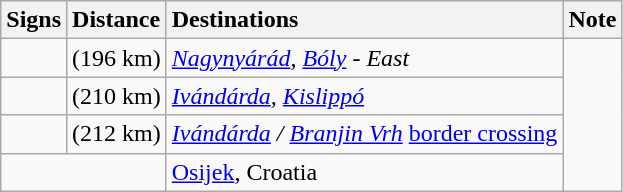<table class="wikitable">
<tr>
<th style="text-align:left">Signs</th>
<th style="text-align:left">Distance</th>
<th style="text-align:left">Destinations</th>
<th style="text-align:left">Note</th>
</tr>
<tr>
<td></td>
<td>(196 km)</td>
<td><em><a href='#'>Nagynyárád</a>, <a href='#'>Bóly</a> - East</em></td>
</tr>
<tr>
<td></td>
<td>(210 km)</td>
<td><em><a href='#'>Ivándárda</a>, <a href='#'>Kislippó</a></em></td>
</tr>
<tr>
<td></td>
<td> (212 km)</td>
<td><em><a href='#'>Ivándárda</a> / <a href='#'>Branjin Vrh</a></em> <a href='#'>border crossing</a></td>
</tr>
<tr>
<td colspan=2; align=center>  </td>
<td><a href='#'>Osijek</a>,  Croatia</td>
</tr>
</table>
